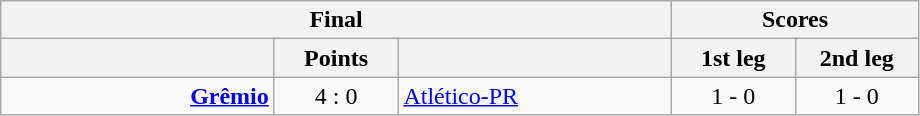<table class="wikitable" style="text-align:center;">
<tr>
<th colspan=3>Final</th>
<th colspan=3>Scores</th>
</tr>
<tr>
<th width="175"></th>
<th width="75">Points</th>
<th width="175"></th>
<th width="75">1st leg</th>
<th width="75">2nd leg</th>
</tr>
<tr>
<td align=right><strong><a href='#'>Grêmio</a></strong></td>
<td>4 : 0</td>
<td align=left><a href='#'>Atlético-PR</a></td>
<td>1 - 0</td>
<td>1 - 0</td>
</tr>
</table>
